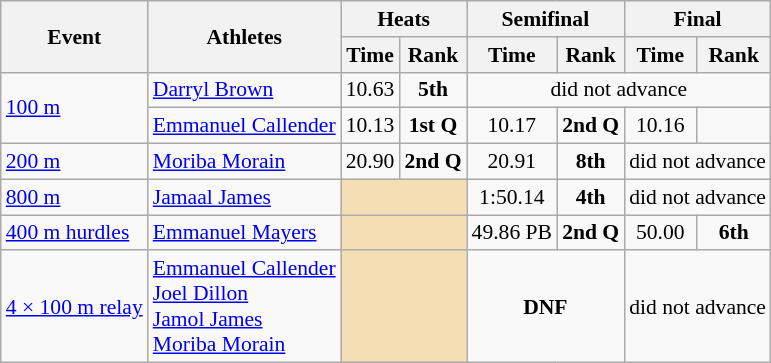<table class="wikitable" border="1" style="font-size:90%">
<tr>
<th rowspan=2>Event</th>
<th rowspan=2>Athletes</th>
<th colspan=2>Heats</th>
<th colspan=2>Semifinal</th>
<th colspan=2>Final</th>
</tr>
<tr>
<th>Time</th>
<th>Rank</th>
<th>Time</th>
<th>Rank</th>
<th>Time</th>
<th>Rank</th>
</tr>
<tr>
<td rowspan=2><a href='#'>100 m</a></td>
<td><a href='#'>Darryl Brown</a></td>
<td align=center>10.63</td>
<td align=center><strong>5th</strong></td>
<td align=center colspan="4">did not advance</td>
</tr>
<tr>
<td><a href='#'>Emmanuel Callender</a></td>
<td align=center>10.13</td>
<td align=center><strong>1st Q</strong></td>
<td align=center>10.17</td>
<td align=center><strong>2nd Q</strong></td>
<td align=center>10.16</td>
<td align=center></td>
</tr>
<tr>
<td><a href='#'>200 m</a></td>
<td><a href='#'>Moriba Morain</a></td>
<td align=center>20.90</td>
<td align=center><strong>2nd Q</strong></td>
<td align=center>20.91</td>
<td align=center><strong>8th</strong></td>
<td align=center colspan=2>did not advance</td>
</tr>
<tr>
<td><a href='#'>800 m</a></td>
<td><a href='#'>Jamaal James</a></td>
<td colspan=2 bgcolor=wheat></td>
<td align=center>1:50.14</td>
<td align=center><strong>4th</strong></td>
<td align=center colspan=2>did not advance</td>
</tr>
<tr>
<td><a href='#'>400 m hurdles</a></td>
<td><a href='#'>Emmanuel Mayers</a></td>
<td colspan=2 bgcolor=wheat></td>
<td align=center>49.86 PB</td>
<td align=center><strong>2nd Q</strong></td>
<td align=center>50.00</td>
<td align=center><strong>6th</strong></td>
</tr>
<tr>
<td><a href='#'>4 × 100 m relay</a></td>
<td><a href='#'>Emmanuel Callender</a><br><a href='#'>Joel Dillon</a><br><a href='#'>Jamol James</a><br><a href='#'>Moriba Morain</a></td>
<td colspan=2 bgcolor=wheat></td>
<td align=center colspan=2><strong>DNF</strong></td>
<td align=center colspan=2>did not advance</td>
</tr>
</table>
